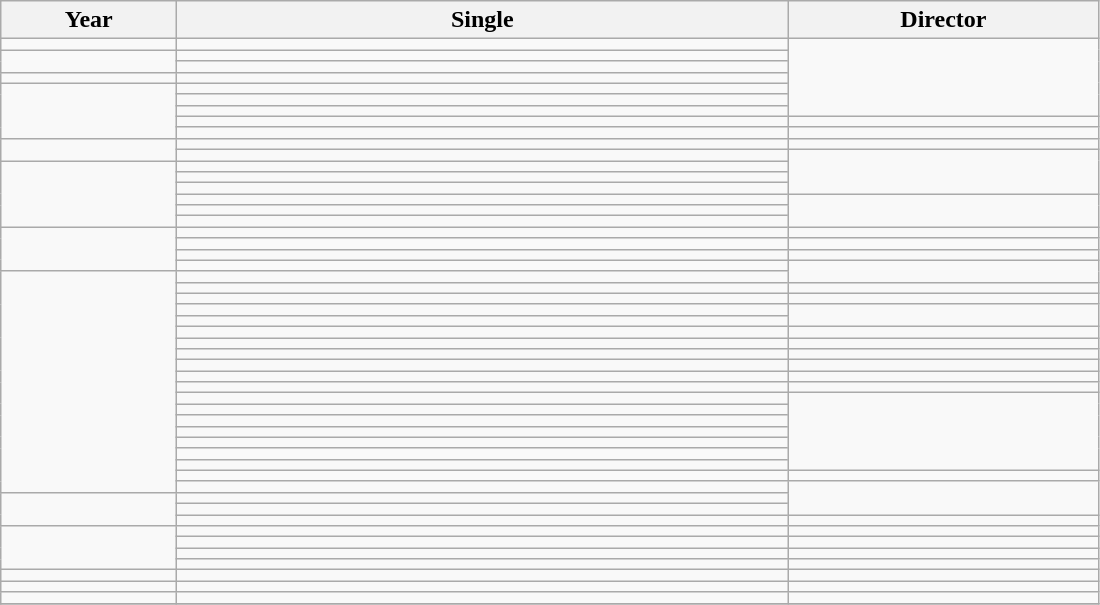<table class="wikitable">
<tr>
<th width="110" rowspan="1"><strong>Year</strong></th>
<th width="400" rowspan="1"><strong>Single</strong></th>
<th width="200" rowspan="1"><strong>Director</strong></th>
</tr>
<tr>
<td width="100" rowspan="1"></td>
<td></td>
<td rowspan="7"></td>
</tr>
<tr>
<td width="100" rowspan="2"></td>
<td></td>
</tr>
<tr>
<td></td>
</tr>
<tr>
<td width="100" rowspan="1"></td>
<td></td>
</tr>
<tr>
<td width="100" rowspan="5"></td>
<td></td>
</tr>
<tr>
<td></td>
</tr>
<tr>
<td></td>
</tr>
<tr>
<td></td>
<td></td>
</tr>
<tr>
<td></td>
<td></td>
</tr>
<tr>
<td width="100" rowspan="2"></td>
<td></td>
<td></td>
</tr>
<tr>
<td></td>
<td rowspan="4"></td>
</tr>
<tr>
<td width="100" rowspan="6"></td>
<td></td>
</tr>
<tr>
<td></td>
</tr>
<tr>
<td></td>
</tr>
<tr>
<td></td>
<td rowspan="3"></td>
</tr>
<tr>
<td></td>
</tr>
<tr>
<td></td>
</tr>
<tr>
<td width="100" rowspan="4"></td>
<td></td>
<td></td>
</tr>
<tr>
<td></td>
<td></td>
</tr>
<tr>
<td></td>
<td></td>
</tr>
<tr>
<td></td>
<td rowspan="2"></td>
</tr>
<tr>
<td width="100" rowspan="20"></td>
<td></td>
</tr>
<tr>
<td></td>
<td></td>
</tr>
<tr>
<td></td>
<td></td>
</tr>
<tr>
<td></td>
<td rowspan="2"></td>
</tr>
<tr>
<td></td>
</tr>
<tr>
<td></td>
<td></td>
</tr>
<tr>
<td></td>
<td></td>
</tr>
<tr>
<td></td>
<td></td>
</tr>
<tr>
<td></td>
<td></td>
</tr>
<tr>
<td></td>
<td></td>
</tr>
<tr>
<td></td>
<td></td>
</tr>
<tr>
<td></td>
<td rowspan="7"></td>
</tr>
<tr>
<td></td>
</tr>
<tr>
<td></td>
</tr>
<tr>
<td></td>
</tr>
<tr>
<td></td>
</tr>
<tr>
<td></td>
</tr>
<tr>
<td></td>
</tr>
<tr>
<td></td>
<td rowspan="1"></td>
</tr>
<tr>
<td></td>
<td rowspan="3"></td>
</tr>
<tr>
<td width="100" rowspan="3"></td>
<td></td>
</tr>
<tr>
<td></td>
</tr>
<tr>
<td></td>
<td></td>
</tr>
<tr>
<td width="100" rowspan="4"></td>
<td></td>
<td rowspan="1"></td>
</tr>
<tr>
<td></td>
<td rowspan="1"></td>
</tr>
<tr>
<td></td>
<td></td>
</tr>
<tr>
<td></td>
<td rowspan="1"></td>
</tr>
<tr>
<td width="100" rowspan="1"></td>
<td></td>
<td></td>
</tr>
<tr>
<td width="100" rowspan="1"></td>
<td></td>
<td></td>
</tr>
<tr>
<td width="100" rowspan="1"></td>
<td></td>
<td></td>
</tr>
<tr>
</tr>
</table>
